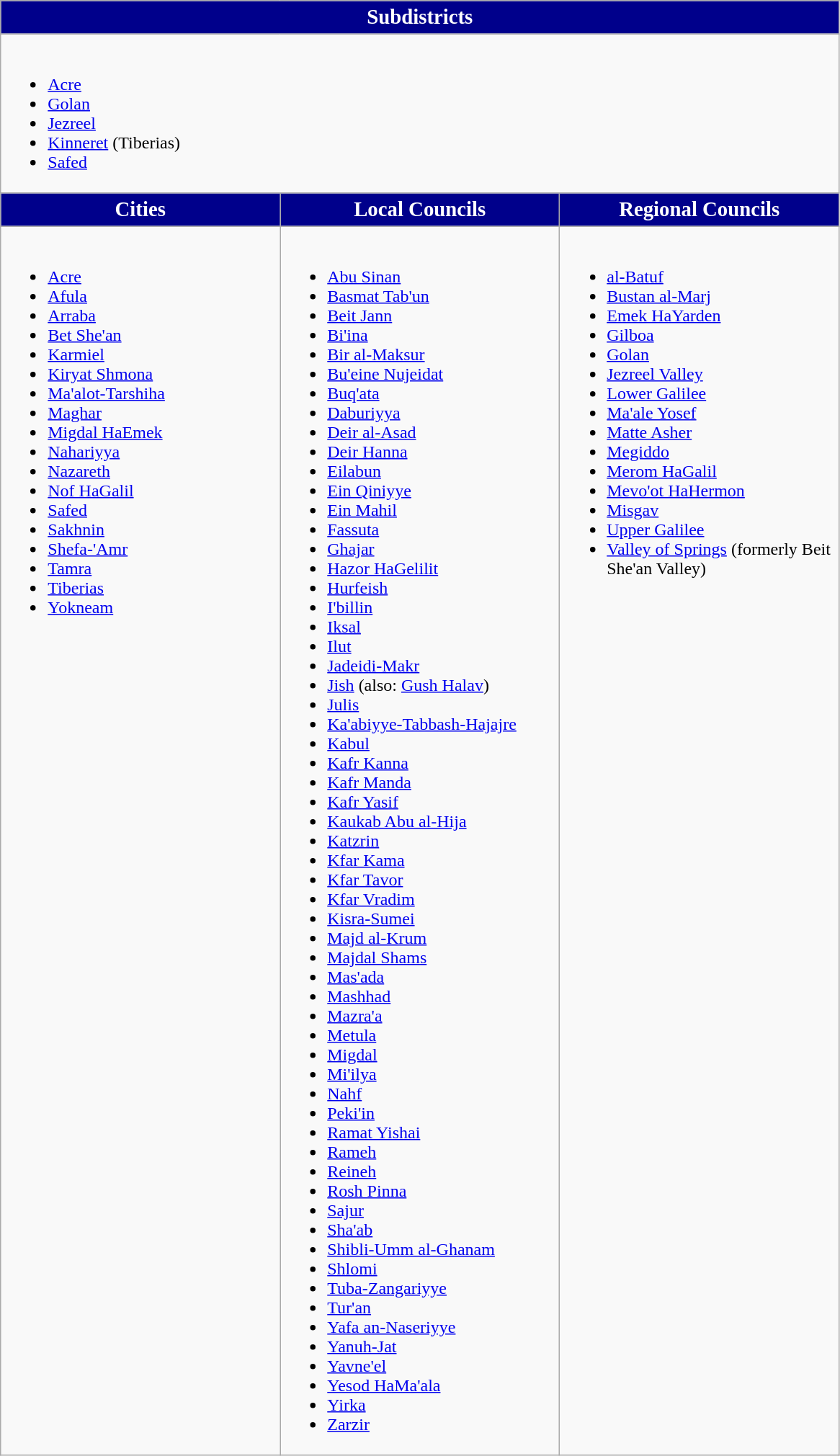<table class=wikitable>
<tr>
<th style="font-size:larger; background:#00008B; color:white;" colspan="3">Subdistricts</th>
</tr>
<tr>
<td colspan="3"><br><ul><li><a href='#'>Acre</a></li><li><a href='#'>Golan</a></li><li><a href='#'>Jezreel</a></li><li><a href='#'>Kinneret</a> (Tiberias)</li><li><a href='#'>Safed</a></li></ul></td>
</tr>
<tr>
<th width="250;" style="font-size:larger; background:#00008B; color:white;">Cities</th>
<th width="250;" style="font-size:larger; background:#00008B; color:white;">Local Councils</th>
<th width="250;" style="font-size:larger; background:#00008B; color:white;">Regional Councils</th>
</tr>
<tr>
<td valign="top"><br><ul><li><a href='#'>Acre</a></li><li><a href='#'>Afula</a></li><li><a href='#'>Arraba</a></li><li><a href='#'>Bet She'an</a></li><li><a href='#'>Karmiel</a></li><li><a href='#'>Kiryat Shmona</a></li><li><a href='#'>Ma'alot-Tarshiha</a></li><li><a href='#'>Maghar</a></li><li><a href='#'>Migdal HaEmek</a></li><li><a href='#'>Nahariyya</a></li><li><a href='#'>Nazareth</a></li><li><a href='#'>Nof HaGalil</a></li><li><a href='#'>Safed</a></li><li><a href='#'>Sakhnin</a></li><li><a href='#'>Shefa-'Amr</a></li><li><a href='#'>Tamra</a></li><li><a href='#'>Tiberias</a></li><li><a href='#'>Yokneam</a></li></ul></td>
<td valign="top"><br><ul><li><a href='#'>Abu Sinan</a></li><li><a href='#'>Basmat Tab'un</a></li><li><a href='#'>Beit Jann</a></li><li><a href='#'>Bi'ina</a></li><li><a href='#'>Bir al-Maksur</a></li><li><a href='#'>Bu'eine Nujeidat</a></li><li><a href='#'>Buq'ata</a></li><li><a href='#'>Daburiyya</a></li><li><a href='#'>Deir al-Asad</a></li><li><a href='#'>Deir Hanna</a></li><li><a href='#'>Eilabun</a></li><li><a href='#'>Ein Qiniyye</a></li><li><a href='#'>Ein Mahil</a></li><li><a href='#'>Fassuta</a></li><li><a href='#'>Ghajar</a></li><li><a href='#'>Hazor HaGelilit</a></li><li><a href='#'>Hurfeish</a></li><li><a href='#'>I'billin</a></li><li><a href='#'>Iksal</a></li><li><a href='#'>Ilut</a></li><li><a href='#'>Jadeidi-Makr</a></li><li><a href='#'>Jish</a> (also: <a href='#'>Gush Halav</a>)</li><li><a href='#'>Julis</a></li><li><a href='#'>Ka'abiyye-Tabbash-Hajajre</a></li><li><a href='#'>Kabul</a></li><li><a href='#'>Kafr Kanna</a></li><li><a href='#'>Kafr Manda</a></li><li><a href='#'>Kafr Yasif</a></li><li><a href='#'>Kaukab Abu al-Hija</a></li><li><a href='#'>Katzrin</a></li><li><a href='#'>Kfar Kama</a></li><li><a href='#'>Kfar Tavor</a></li><li><a href='#'>Kfar Vradim</a></li><li><a href='#'>Kisra-Sumei</a></li><li><a href='#'>Majd al-Krum</a></li><li><a href='#'>Majdal Shams</a></li><li><a href='#'>Mas'ada</a></li><li><a href='#'>Mashhad</a></li><li><a href='#'>Mazra'a</a></li><li><a href='#'>Metula</a></li><li><a href='#'>Migdal</a></li><li><a href='#'>Mi'ilya</a></li><li><a href='#'>Nahf</a></li><li><a href='#'>Peki'in</a></li><li><a href='#'>Ramat Yishai</a></li><li><a href='#'>Rameh</a></li><li><a href='#'>Reineh</a></li><li><a href='#'>Rosh Pinna</a></li><li><a href='#'>Sajur</a></li><li><a href='#'>Sha'ab</a></li><li><a href='#'>Shibli-Umm al-Ghanam</a></li><li><a href='#'>Shlomi</a></li><li><a href='#'>Tuba-Zangariyye</a></li><li><a href='#'>Tur'an</a></li><li><a href='#'>Yafa an-Naseriyye</a></li><li><a href='#'>Yanuh-Jat</a></li><li><a href='#'>Yavne'el</a></li><li><a href='#'>Yesod HaMa'ala</a></li><li><a href='#'>Yirka</a></li><li><a href='#'>Zarzir</a></li></ul></td>
<td valign="top"><br><ul><li><a href='#'>al-Batuf</a></li><li><a href='#'>Bustan al-Marj</a></li><li><a href='#'>Emek HaYarden</a></li><li><a href='#'>Gilboa</a></li><li><a href='#'>Golan</a></li><li><a href='#'>Jezreel Valley</a></li><li><a href='#'>Lower Galilee</a></li><li><a href='#'>Ma'ale Yosef</a></li><li><a href='#'>Matte Asher</a></li><li><a href='#'>Megiddo</a></li><li><a href='#'>Merom HaGalil</a></li><li><a href='#'>Mevo'ot HaHermon</a></li><li><a href='#'>Misgav</a></li><li><a href='#'>Upper Galilee</a></li><li><a href='#'>Valley of Springs</a> (formerly Beit She'an Valley)</li></ul></td>
</tr>
</table>
